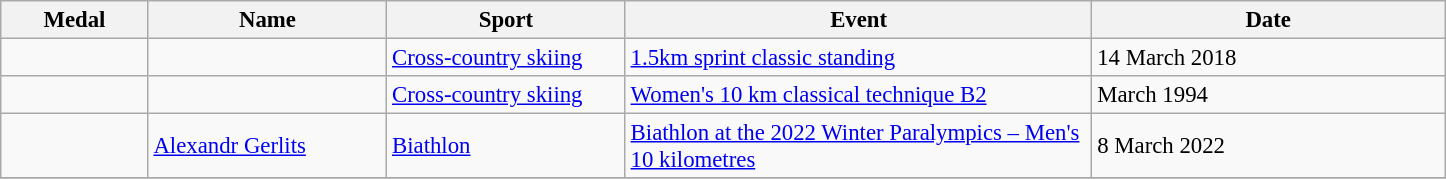<table class="wikitable sortable" style="font-size:95%">
<tr>
<th style="width:6em">Medal</th>
<th style="width:10em">Name</th>
<th style="width:10em">Sport</th>
<th style="width:20em">Event</th>
<th style="width:15em">Date</th>
</tr>
<tr>
<td></td>
<td></td>
<td><a href='#'>Cross-country skiing</a></td>
<td><a href='#'>1.5km sprint classic standing</a></td>
<td>14 March 2018</td>
</tr>
<tr>
<td></td>
<td></td>
<td><a href='#'>Cross-country skiing</a></td>
<td><a href='#'>Women's 10 km classical technique B2</a></td>
<td>March 1994</td>
</tr>
<tr>
<td></td>
<td><a href='#'>Alexandr Gerlits</a></td>
<td><a href='#'>Biathlon</a></td>
<td><a href='#'>Biathlon at the 2022 Winter Paralympics – Men's 10 kilometres</a></td>
<td>8 March 2022</td>
</tr>
<tr>
</tr>
</table>
